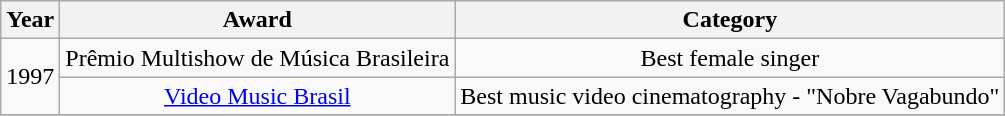<table class="wikitable">
<tr>
<th align="center">Year</th>
<th align="left">Award</th>
<th align="left">Category</th>
</tr>
<tr>
<td align="center" rowspan=2>1997</td>
<td align="center">Prêmio Multishow de Música Brasileira</td>
<td align="center">Best female singer</td>
</tr>
<tr>
<td align="center"><a href='#'>Video Music Brasil</a></td>
<td align="center">Best music video cinematography - "Nobre Vagabundo"</td>
</tr>
<tr>
</tr>
</table>
